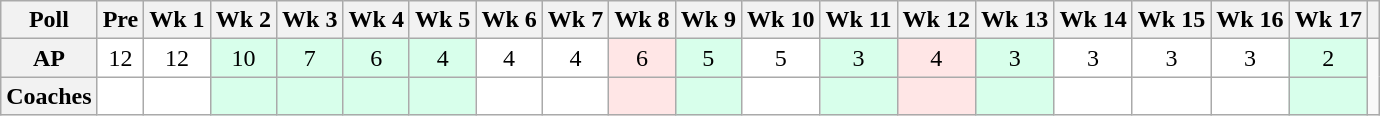<table class="wikitable" style="white-space:nowrap;">
<tr>
<th>Poll</th>
<th>Pre</th>
<th>Wk 1</th>
<th>Wk 2</th>
<th>Wk 3</th>
<th>Wk 4</th>
<th>Wk 5</th>
<th>Wk 6</th>
<th>Wk 7</th>
<th>Wk 8</th>
<th>Wk 9</th>
<th>Wk 10</th>
<th>Wk 11</th>
<th>Wk 12</th>
<th>Wk 13</th>
<th>Wk 14</th>
<th>Wk 15</th>
<th>Wk 16</th>
<th>Wk 17</th>
<th></th>
</tr>
<tr style="text-align:center;">
<th>AP</th>
<td style="background:#FFF;">12</td>
<td style="background:#FFF;">12</td>
<td style="background:#D8FFEB;">10</td>
<td style="background:#D8FFEB;">7</td>
<td style="background:#D8FFEB;">6</td>
<td style="background:#D8FFEB;">4</td>
<td style="background:#FFF;">4</td>
<td style="background:#FFF;">4</td>
<td style="background:#FFE6E6;">6</td>
<td style="background:#D8FFEB;">5</td>
<td style="background:#FFF;">5</td>
<td style="background:#D8FFEB;">3</td>
<td style="background:#FFE6E6;">4</td>
<td style="background:#D8FFEB;">3</td>
<td style="background:#FFF;">3</td>
<td style="background:#FFF;">3</td>
<td style="background:#FFF;">3</td>
<td style="background:#D8FFEB;">2</td>
</tr>
<tr style="text-align:center;">
<th>Coaches</th>
<td style="background:#FFF;"></td>
<td style="background:#FFF;"></td>
<td style="background:#D8FFEB;"></td>
<td style="background:#D8FFEB;"></td>
<td style="background:#D8FFEB;"></td>
<td style="background:#D8FFEB;"></td>
<td style="background:#FFF;"></td>
<td style="background:#FFF;"></td>
<td style="background:#FFE6E6;"></td>
<td style="background:#D8FFEB;"></td>
<td style="background:#FFF;"></td>
<td style="background:#D8FFEB;"></td>
<td style="background:#FFE6E6;"></td>
<td style="background:#D8FFEB;"></td>
<td style="background:#FFF;"></td>
<td style="background:#FFF;"></td>
<td style="background:#FFF;"></td>
<td style="background:#D8FFEB;"></td>
</tr>
</table>
